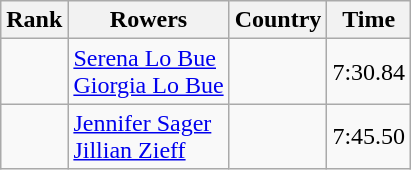<table class="wikitable" style="text-align:center">
<tr>
<th>Rank</th>
<th>Rowers</th>
<th>Country</th>
<th>Time</th>
</tr>
<tr>
<td></td>
<td align="left"><a href='#'>Serena Lo Bue</a><br><a href='#'>Giorgia Lo Bue</a></td>
<td align="left"></td>
<td>7:30.84</td>
</tr>
<tr>
<td></td>
<td align="left"><a href='#'>Jennifer Sager</a><br><a href='#'>Jillian Zieff</a></td>
<td align="left"></td>
<td>7:45.50</td>
</tr>
</table>
